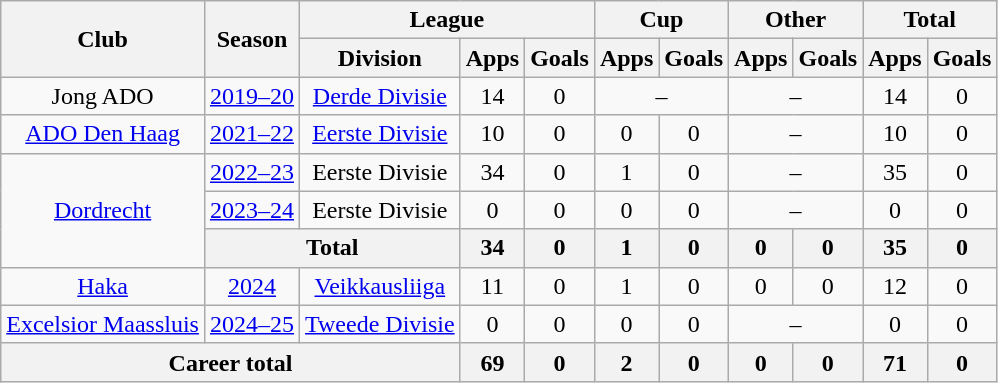<table class="wikitable" style="text-align:center">
<tr>
<th rowspan="2">Club</th>
<th rowspan="2">Season</th>
<th colspan="3">League</th>
<th colspan="2">Cup</th>
<th colspan="2">Other</th>
<th colspan="2">Total</th>
</tr>
<tr>
<th>Division</th>
<th>Apps</th>
<th>Goals</th>
<th>Apps</th>
<th>Goals</th>
<th>Apps</th>
<th>Goals</th>
<th>Apps</th>
<th>Goals</th>
</tr>
<tr>
<td>Jong ADO</td>
<td><a href='#'>2019–20</a></td>
<td><a href='#'>Derde Divisie</a></td>
<td>14</td>
<td>0</td>
<td colspan=2>–</td>
<td colspan=2>–</td>
<td>14</td>
<td>0</td>
</tr>
<tr>
<td><a href='#'>ADO Den Haag</a></td>
<td><a href='#'>2021–22</a></td>
<td><a href='#'>Eerste Divisie</a></td>
<td>10</td>
<td>0</td>
<td>0</td>
<td>0</td>
<td colspan=2>–</td>
<td>10</td>
<td>0</td>
</tr>
<tr>
<td rowspan=3><a href='#'>Dordrecht</a></td>
<td><a href='#'>2022–23</a></td>
<td>Eerste Divisie</td>
<td>34</td>
<td>0</td>
<td>1</td>
<td>0</td>
<td colspan=2>–</td>
<td>35</td>
<td>0</td>
</tr>
<tr>
<td><a href='#'>2023–24</a></td>
<td>Eerste Divisie</td>
<td>0</td>
<td>0</td>
<td>0</td>
<td>0</td>
<td colspan=2>–</td>
<td>0</td>
<td>0</td>
</tr>
<tr>
<th colspan=2>Total</th>
<th>34</th>
<th>0</th>
<th>1</th>
<th>0</th>
<th>0</th>
<th>0</th>
<th>35</th>
<th>0</th>
</tr>
<tr>
<td><a href='#'>Haka</a></td>
<td><a href='#'>2024</a></td>
<td><a href='#'>Veikkausliiga</a></td>
<td>11</td>
<td>0</td>
<td>1</td>
<td>0</td>
<td>0</td>
<td>0</td>
<td>12</td>
<td>0</td>
</tr>
<tr>
<td><a href='#'>Excelsior Maassluis</a></td>
<td><a href='#'>2024–25</a></td>
<td><a href='#'>Tweede Divisie</a></td>
<td>0</td>
<td>0</td>
<td>0</td>
<td>0</td>
<td colspan=2>–</td>
<td>0</td>
<td>0</td>
</tr>
<tr>
<th colspan="3">Career total</th>
<th>69</th>
<th>0</th>
<th>2</th>
<th>0</th>
<th>0</th>
<th>0</th>
<th>71</th>
<th>0</th>
</tr>
</table>
